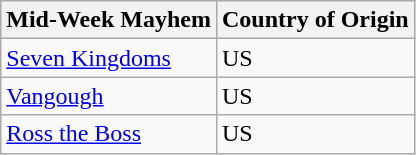<table class="wikitable">
<tr>
<th>Mid-Week Mayhem</th>
<th>Country of Origin</th>
</tr>
<tr>
<td><a href='#'>Seven Kingdoms</a></td>
<td>US</td>
</tr>
<tr>
<td><a href='#'>Vangough</a></td>
<td>US</td>
</tr>
<tr>
<td><a href='#'>Ross the Boss</a></td>
<td>US</td>
</tr>
</table>
